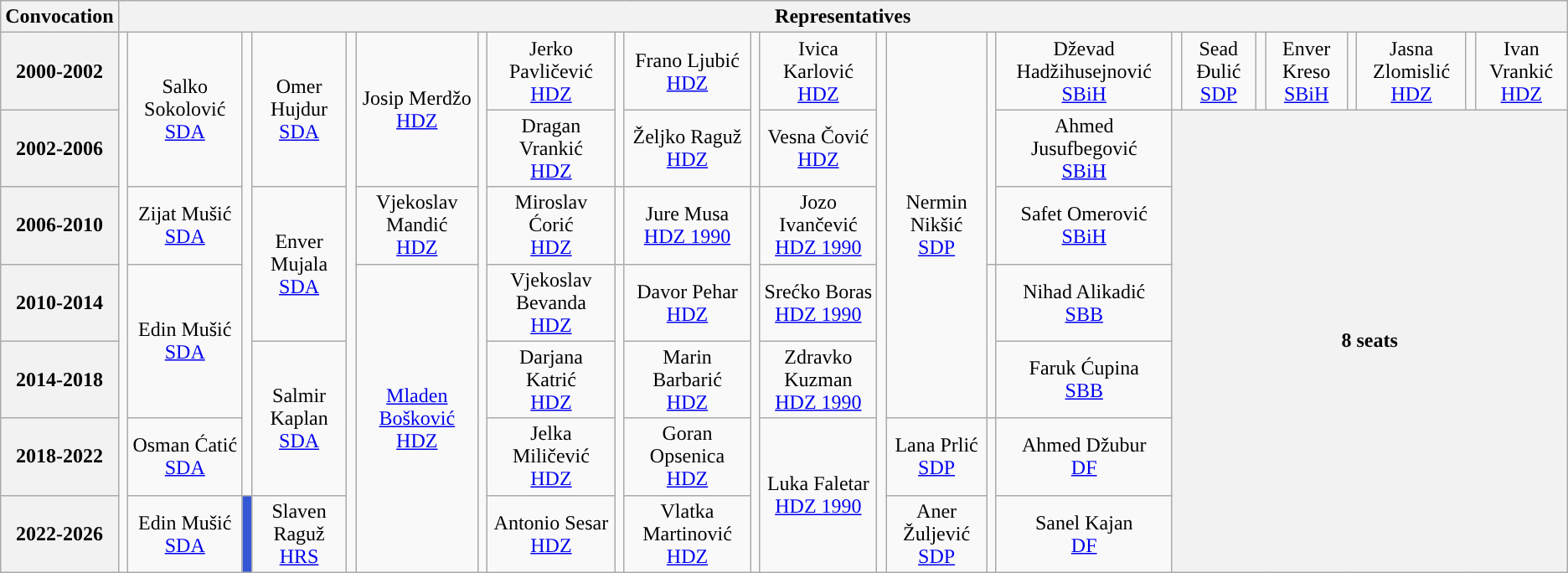<table class="wikitable" style="text-align:center">
<tr>
<th>Convocation</th>
<th colspan=26>Representatives</th>
</tr>
<tr>
<th>2000-2002</th>
<td rowspan=7 style="background-color: "></td>
<td rowspan=2>Salko Sokolović<br><a href='#'>SDA</a></td>
<td rowspan=6; style="background-color: "></td>
<td rowspan=2>Omer Hujdur<br><a href='#'>SDA</a></td>
<td rowspan=7; style="background-color: "></td>
<td rowspan=2>Josip Merdžo<br><a href='#'>HDZ</a></td>
<td rowspan=7; style="background-color: "></td>
<td rowspan=1>Jerko Pavličević<br><a href='#'>HDZ</a></td>
<td rowspan=2; style="background-color: "></td>
<td rowspan=1>Frano Ljubić<br><a href='#'>HDZ</a></td>
<td rowspan=2; style="background-color: "></td>
<td rowspan=1>Ivica Karlović<br><a href='#'>HDZ</a></td>
<td rowspan=7; style="background-color: "></td>
<td rowspan=5>Nermin Nikšić<br><a href='#'>SDP</a></td>
<td rowspan=3; style="background-color: "></td>
<td rowspan=1>Dževad Hadžihusejnović<br><a href='#'>SBiH</a></td>
<td rowspan=1; style="background-color: "></td>
<td rowspan=1>Sead Đulić<br><a href='#'>SDP</a></td>
<td rowspan=1; style="background-color: "></td>
<td rowspan=1>Enver Kreso<br><a href='#'>SBiH</a></td>
<td rowspan=1; style="background-color: "></td>
<td rowspan=1>Jasna Zlomislić<br><a href='#'>HDZ</a></td>
<td rowspan=1; style="background-color: "></td>
<td rowspan=1>Ivan Vrankić<br><a href='#'>HDZ</a></td>
</tr>
<tr>
<th>2002-2006</th>
<td rowspan=1>Dragan Vrankić<br><a href='#'>HDZ</a></td>
<td rowspan=1>Željko Raguž<br><a href='#'>HDZ</a></td>
<td rowspan=1>Vesna Čović<br><a href='#'>HDZ</a></td>
<td rowspan=1>Ahmed Jusufbegović<br><a href='#'>SBiH</a></td>
<th colspan=8; rowspan=6>8 seats</th>
</tr>
<tr>
<th>2006-2010</th>
<td rowspan=1>Zijat Mušić<br><a href='#'>SDA</a></td>
<td rowspan=2>Enver Mujala<br><a href='#'>SDA</a></td>
<td rowspan=1>Vjekoslav Mandić<br><a href='#'>HDZ</a></td>
<td rowspan=1>Miroslav Ćorić<br><a href='#'>HDZ</a></td>
<td rowspan=1; style="background-color: "></td>
<td rowspan=1>Jure Musa<br><a href='#'>HDZ 1990</a></td>
<td rowspan=5; style="background-color: "></td>
<td rowspan=1>Jozo Ivančević<br><a href='#'>HDZ 1990</a></td>
<td rowspan=1>Safet Omerović<br><a href='#'>SBiH</a></td>
</tr>
<tr>
<th>2010-2014</th>
<td rowspan=2>Edin Mušić<br><a href='#'>SDA</a></td>
<td rowspan=4><a href='#'>Mladen Bošković</a><br><a href='#'>HDZ</a></td>
<td rowspan=1>Vjekoslav Bevanda<br><a href='#'>HDZ</a></td>
<td rowspan=4; style="background-color: "></td>
<td rowspan=1>Davor Pehar<br><a href='#'>HDZ</a></td>
<td rowspan=1>Srećko Boras<br><a href='#'>HDZ 1990</a></td>
<td rowspan=2; style="background-color: "></td>
<td rowspan=1>Nihad Alikadić<br><a href='#'>SBB</a></td>
</tr>
<tr>
<th>2014-2018</th>
<td rowspan=2>Salmir Kaplan<br><a href='#'>SDA</a></td>
<td rowspan=1>Darjana Katrić<br><a href='#'>HDZ</a></td>
<td rowspan=1>Marin Barbarić<br><a href='#'>HDZ</a></td>
<td rowspan=1>Zdravko Kuzman<br><a href='#'>HDZ 1990</a></td>
<td rowspan=1>Faruk Ćupina<br><a href='#'>SBB</a></td>
</tr>
<tr>
<th>2018-2022</th>
<td rowspan=1>Osman Ćatić<br><a href='#'>SDA</a></td>
<td rowspan=1>Jelka Miličević<br><a href='#'>HDZ</a></td>
<td rowspan=1>Goran Opsenica<br><a href='#'>HDZ</a></td>
<td rowspan=2>Luka Faletar<br><a href='#'>HDZ 1990</a></td>
<td rowspan=1>Lana Prlić<br><a href='#'>SDP</a></td>
<td rowspan=2; style="background-color: "></td>
<td rowspan=1>Ahmed Džubur<br><a href='#'>DF</a></td>
</tr>
<tr>
<th>2022-2026</th>
<td rowspan=1>Edin Mušić<br><a href='#'>SDA</a></td>
<td rowspan=1; style="background-color: #3457D5"></td>
<td rowspan=1>Slaven Raguž<br><a href='#'>HRS</a></td>
<td rowspan=1>Antonio Sesar<br><a href='#'>HDZ</a></td>
<td rowspan=1>Vlatka Martinović<br><a href='#'>HDZ</a></td>
<td rowspan=1>Aner Žuljević<br><a href='#'>SDP</a></td>
<td rowspan=1>Sanel Kajan<br><a href='#'>DF</a></td>
</tr>
</table>
